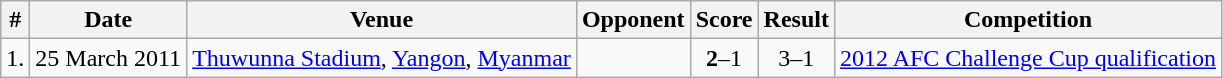<table class="wikitable">
<tr>
<th>#</th>
<th>Date</th>
<th>Venue</th>
<th>Opponent</th>
<th>Score</th>
<th>Result</th>
<th>Competition</th>
</tr>
<tr>
<td>1.</td>
<td>25 March 2011</td>
<td><a href='#'>Thuwunna Stadium</a>, <a href='#'>Yangon</a>, <a href='#'>Myanmar</a></td>
<td></td>
<td align=center><strong>2</strong>–1</td>
<td align=center>3–1</td>
<td><a href='#'>2012 AFC Challenge Cup qualification</a></td>
</tr>
</table>
